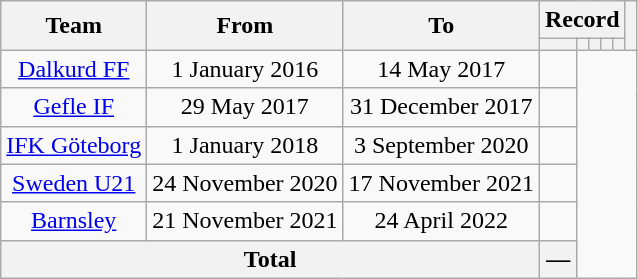<table class="wikitable" style="text-align: center">
<tr>
<th rowspan="2">Team</th>
<th rowspan="2">From</th>
<th rowspan="2">To</th>
<th colspan="5">Record</th>
<th rowspan="2"></th>
</tr>
<tr>
<th></th>
<th></th>
<th></th>
<th></th>
<th></th>
</tr>
<tr>
<td><a href='#'>Dalkurd FF</a></td>
<td>1 January 2016</td>
<td>14 May 2017<br></td>
<td></td>
</tr>
<tr>
<td><a href='#'>Gefle IF</a></td>
<td>29 May 2017</td>
<td>31 December 2017<br></td>
<td></td>
</tr>
<tr>
<td><a href='#'>IFK Göteborg</a></td>
<td>1 January 2018</td>
<td>3 September 2020<br></td>
<td></td>
</tr>
<tr>
<td><a href='#'>Sweden U21</a></td>
<td>24 November 2020</td>
<td>17 November 2021<br></td>
<td></td>
</tr>
<tr>
<td><a href='#'>Barnsley</a></td>
<td>21 November 2021</td>
<td>24 April 2022<br></td>
<td></td>
</tr>
<tr>
<th colspan=3>Total<br></th>
<th>—</th>
</tr>
</table>
